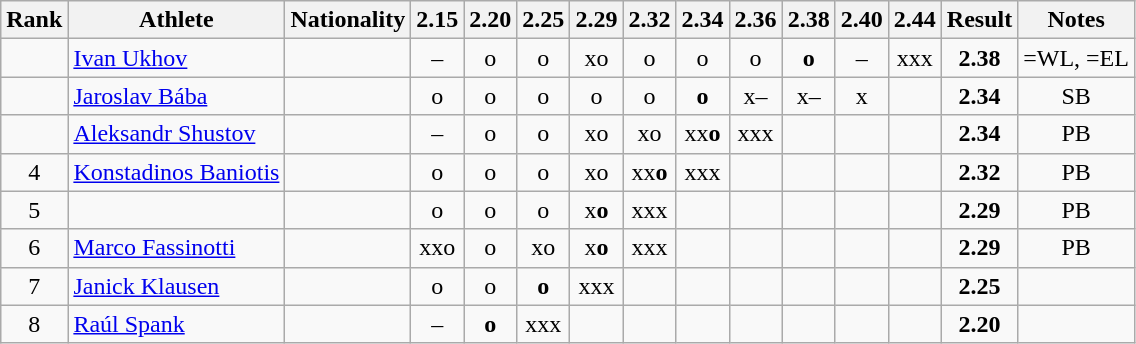<table class="wikitable sortable" style="text-align:center">
<tr>
<th>Rank</th>
<th>Athlete</th>
<th>Nationality</th>
<th>2.15</th>
<th>2.20</th>
<th>2.25</th>
<th>2.29</th>
<th>2.32</th>
<th>2.34</th>
<th>2.36</th>
<th>2.38</th>
<th>2.40</th>
<th>2.44</th>
<th>Result</th>
<th>Notes</th>
</tr>
<tr>
<td></td>
<td align="left"><a href='#'>Ivan Ukhov</a></td>
<td align=left></td>
<td>–</td>
<td>o</td>
<td>o</td>
<td>xo</td>
<td>o</td>
<td>o</td>
<td>o</td>
<td><strong>o</strong></td>
<td>–</td>
<td>xxx</td>
<td><strong>2.38</strong></td>
<td>=WL, =EL</td>
</tr>
<tr>
<td></td>
<td align="left"><a href='#'>Jaroslav Bába</a></td>
<td align=left></td>
<td>o</td>
<td>o</td>
<td>o</td>
<td>o</td>
<td>o</td>
<td><strong>o</strong></td>
<td>x–</td>
<td>x–</td>
<td>x</td>
<td></td>
<td><strong>2.34</strong></td>
<td>SB</td>
</tr>
<tr>
<td></td>
<td align="left"><a href='#'>Aleksandr Shustov</a></td>
<td align=left></td>
<td>–</td>
<td>o</td>
<td>o</td>
<td>xo</td>
<td>xo</td>
<td>xx<strong>o</strong></td>
<td>xxx</td>
<td></td>
<td></td>
<td></td>
<td><strong>2.34</strong></td>
<td>PB</td>
</tr>
<tr>
<td>4</td>
<td align="left"><a href='#'>Konstadinos Baniotis</a></td>
<td align=left></td>
<td>o</td>
<td>o</td>
<td>o</td>
<td>xo</td>
<td>xx<strong>o</strong></td>
<td>xxx</td>
<td></td>
<td></td>
<td></td>
<td></td>
<td><strong>2.32</strong></td>
<td>PB</td>
</tr>
<tr>
<td>5</td>
<td align="left"></td>
<td align=left></td>
<td>o</td>
<td>o</td>
<td>o</td>
<td>x<strong>o</strong></td>
<td>xxx</td>
<td></td>
<td></td>
<td></td>
<td></td>
<td></td>
<td><strong>2.29</strong></td>
<td>PB</td>
</tr>
<tr>
<td>6</td>
<td align="left"><a href='#'>Marco Fassinotti</a></td>
<td align=left></td>
<td>xxo</td>
<td>o</td>
<td>xo</td>
<td>x<strong>o</strong></td>
<td>xxx</td>
<td></td>
<td></td>
<td></td>
<td></td>
<td></td>
<td><strong>2.29</strong></td>
<td>PB</td>
</tr>
<tr>
<td>7</td>
<td align="left"><a href='#'>Janick Klausen</a></td>
<td align=left></td>
<td>o</td>
<td>o</td>
<td><strong>o</strong></td>
<td>xxx</td>
<td></td>
<td></td>
<td></td>
<td></td>
<td></td>
<td></td>
<td><strong>2.25</strong></td>
<td></td>
</tr>
<tr>
<td>8</td>
<td align="left"><a href='#'>Raúl Spank</a></td>
<td align=left></td>
<td>–</td>
<td><strong>o</strong></td>
<td>xxx</td>
<td></td>
<td></td>
<td></td>
<td></td>
<td></td>
<td></td>
<td></td>
<td><strong>2.20</strong></td>
<td></td>
</tr>
</table>
